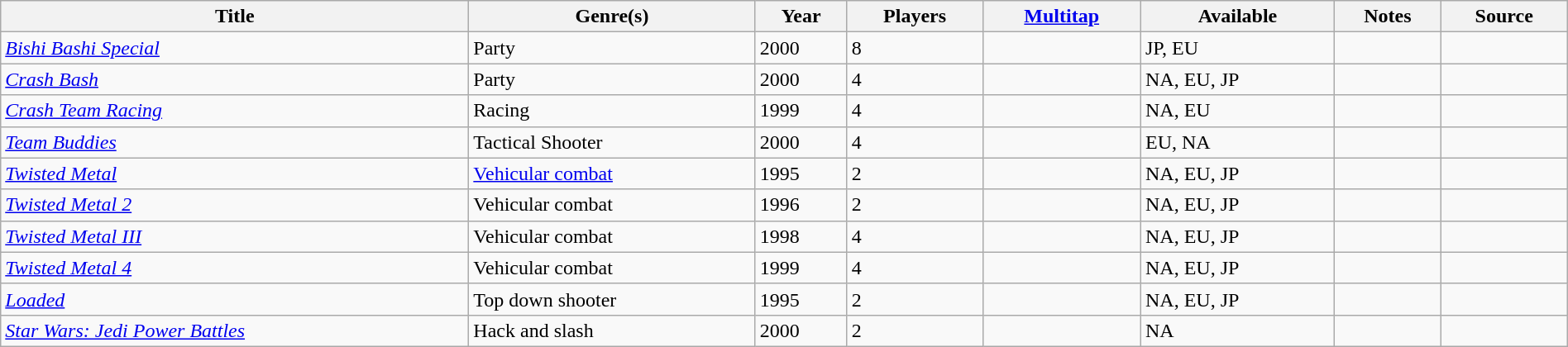<table class="wikitable sortable" style="width:100%;">
<tr>
<th>Title</th>
<th>Genre(s)</th>
<th>Year</th>
<th>Players</th>
<th><a href='#'>Multitap</a></th>
<th>Available</th>
<th>Notes</th>
<th>Source</th>
</tr>
<tr>
<td><em><a href='#'>Bishi Bashi Special</a></em></td>
<td>Party</td>
<td>2000</td>
<td>8</td>
<td></td>
<td>JP, EU</td>
<td></td>
<td></td>
</tr>
<tr>
<td><em><a href='#'>Crash Bash</a></em></td>
<td>Party</td>
<td>2000</td>
<td>4</td>
<td></td>
<td>NA, EU, JP</td>
<td></td>
<td></td>
</tr>
<tr>
<td><em><a href='#'>Crash Team Racing</a></em></td>
<td>Racing</td>
<td>1999</td>
<td>4</td>
<td></td>
<td>NA, EU</td>
<td></td>
<td></td>
</tr>
<tr>
<td><em><a href='#'>Team Buddies</a></em></td>
<td>Tactical Shooter</td>
<td>2000</td>
<td>4</td>
<td></td>
<td>EU, NA</td>
<td></td>
<td></td>
</tr>
<tr>
<td><em><a href='#'>Twisted Metal</a></em></td>
<td><a href='#'>Vehicular combat</a></td>
<td>1995</td>
<td 2>2</td>
<td></td>
<td>NA, EU, JP</td>
<td></td>
<td></td>
</tr>
<tr>
<td><em><a href='#'>Twisted Metal 2</a></em></td>
<td>Vehicular combat</td>
<td>1996</td>
<td 2>2</td>
<td></td>
<td>NA, EU, JP</td>
<td></td>
<td></td>
</tr>
<tr>
<td><em><a href='#'>Twisted Metal III</a></em></td>
<td>Vehicular combat</td>
<td>1998</td>
<td 2>4</td>
<td></td>
<td>NA, EU, JP</td>
<td></td>
<td></td>
</tr>
<tr>
<td><em><a href='#'>Twisted Metal 4</a></em></td>
<td>Vehicular combat</td>
<td>1999</td>
<td 2>4</td>
<td></td>
<td>NA, EU, JP</td>
<td></td>
<td></td>
</tr>
<tr>
<td><em><a href='#'>Loaded</a></em></td>
<td>Top down shooter</td>
<td>1995</td>
<td 2>2</td>
<td></td>
<td>NA, EU, JP</td>
<td></td>
<td></td>
</tr>
<tr>
<td><em><a href='#'>Star Wars: Jedi Power Battles</a></em></td>
<td>Hack and slash</td>
<td>2000</td>
<td>2</td>
<td></td>
<td>NA</td>
<td></td>
</tr>
</table>
